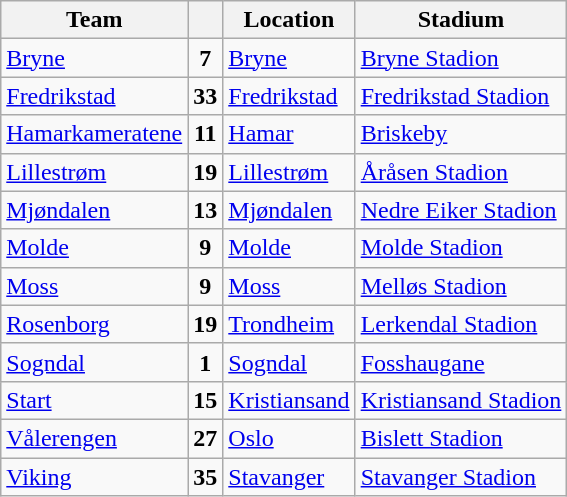<table class="wikitable sortable" border="1">
<tr>
<th>Team</th>
<th></th>
<th>Location</th>
<th>Stadium</th>
</tr>
<tr>
<td><a href='#'>Bryne</a></td>
<td align="center"><strong>7</strong></td>
<td><a href='#'>Bryne</a></td>
<td><a href='#'>Bryne Stadion</a></td>
</tr>
<tr>
<td><a href='#'>Fredrikstad</a></td>
<td align="center"><strong>33</strong></td>
<td><a href='#'>Fredrikstad</a></td>
<td><a href='#'>Fredrikstad Stadion</a></td>
</tr>
<tr>
<td><a href='#'>Hamarkameratene</a></td>
<td align="center"><strong>11</strong></td>
<td><a href='#'>Hamar</a></td>
<td><a href='#'>Briskeby</a></td>
</tr>
<tr>
<td><a href='#'>Lillestrøm</a></td>
<td align="center"><strong>19</strong></td>
<td><a href='#'>Lillestrøm</a></td>
<td><a href='#'>Åråsen Stadion</a></td>
</tr>
<tr>
<td><a href='#'>Mjøndalen</a></td>
<td align="center"><strong>13</strong></td>
<td><a href='#'>Mjøndalen</a></td>
<td><a href='#'>Nedre Eiker Stadion</a></td>
</tr>
<tr>
<td><a href='#'>Molde</a></td>
<td align="center"><strong>9</strong></td>
<td><a href='#'>Molde</a></td>
<td><a href='#'>Molde Stadion</a></td>
</tr>
<tr>
<td><a href='#'>Moss</a></td>
<td align="center"><strong>9</strong></td>
<td><a href='#'>Moss</a></td>
<td><a href='#'>Melløs Stadion</a></td>
</tr>
<tr>
<td><a href='#'>Rosenborg</a></td>
<td align="center"><strong>19</strong></td>
<td><a href='#'>Trondheim</a></td>
<td><a href='#'>Lerkendal Stadion</a></td>
</tr>
<tr>
<td><a href='#'>Sogndal</a></td>
<td align="center"><strong>1</strong></td>
<td><a href='#'>Sogndal</a></td>
<td><a href='#'>Fosshaugane</a></td>
</tr>
<tr>
<td><a href='#'>Start</a></td>
<td align="center"><strong>15</strong></td>
<td><a href='#'>Kristiansand</a></td>
<td><a href='#'>Kristiansand Stadion</a></td>
</tr>
<tr>
<td><a href='#'>Vålerengen</a></td>
<td align="center"><strong>27</strong></td>
<td><a href='#'>Oslo</a></td>
<td><a href='#'>Bislett Stadion</a></td>
</tr>
<tr>
<td><a href='#'>Viking</a></td>
<td align="center"><strong>35</strong></td>
<td><a href='#'>Stavanger</a></td>
<td><a href='#'>Stavanger Stadion</a></td>
</tr>
</table>
